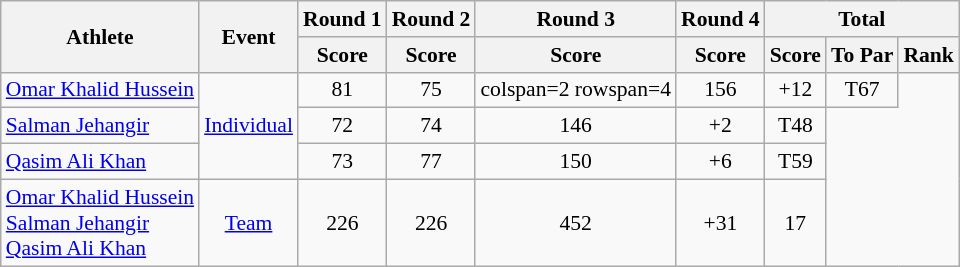<table class=wikitable style="text-align:center; font-size:90%">
<tr>
<th rowspan="2">Athlete</th>
<th rowspan="2">Event</th>
<th>Round 1</th>
<th>Round 2</th>
<th>Round 3</th>
<th>Round 4</th>
<th colspan="3">Total</th>
</tr>
<tr>
<th>Score</th>
<th>Score</th>
<th>Score</th>
<th>Score</th>
<th>Score</th>
<th>To Par</th>
<th>Rank</th>
</tr>
<tr>
<td style="text-align:left"><a href='#'>Omar Khalid Hussein</a></td>
<td rowspan="3"><a href='#'>Individual</a></td>
<td>81</td>
<td>75</td>
<td>colspan=2 rowspan=4</td>
<td>156</td>
<td>+12</td>
<td>T67</td>
</tr>
<tr>
<td style="text-align:left"><a href='#'>Salman Jehangir</a></td>
<td>72</td>
<td>74</td>
<td>146</td>
<td>+2</td>
<td>T48</td>
</tr>
<tr>
<td style="text-align:left"><a href='#'>Qasim Ali Khan</a></td>
<td>73</td>
<td>77</td>
<td>150</td>
<td>+6</td>
<td>T59</td>
</tr>
<tr>
<td style="text-align:left"><a href='#'>Omar Khalid Hussein</a><br><a href='#'>Salman Jehangir</a><br><a href='#'>Qasim Ali Khan</a></td>
<td><a href='#'>Team</a></td>
<td>226</td>
<td>226</td>
<td>452</td>
<td>+31</td>
<td>17</td>
</tr>
</table>
